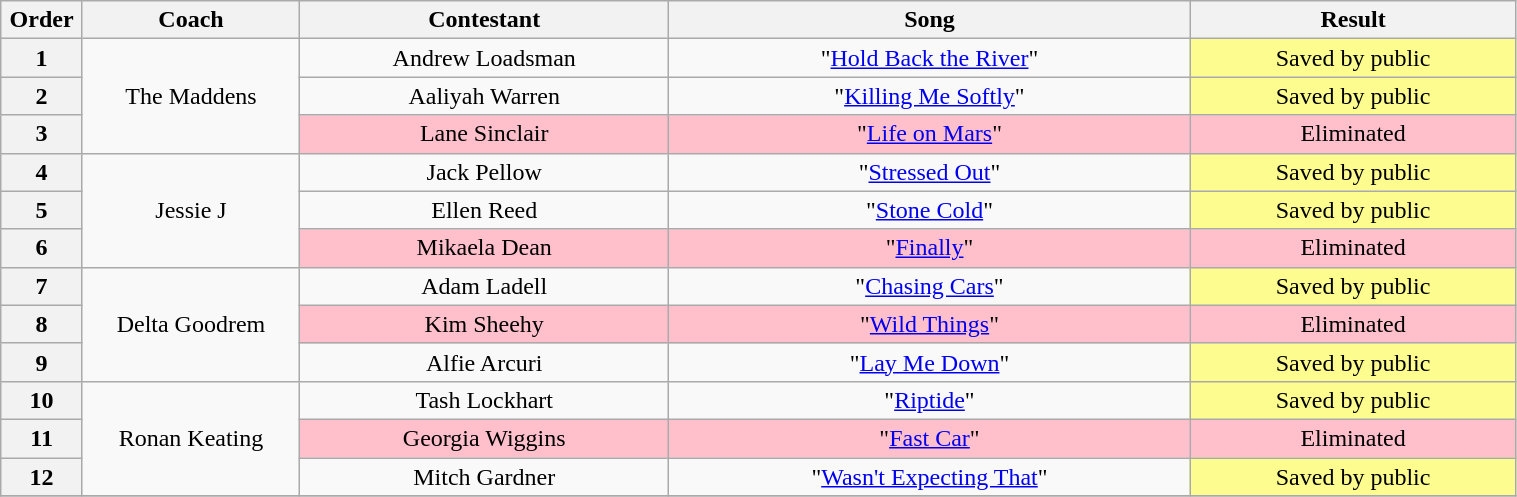<table class="wikitable" style="text-align:center; width:80%;">
<tr>
<th width="1%">Order</th>
<th width="10%">Coach</th>
<th width="17%">Contestant</th>
<th width="24%">Song</th>
<th width="15%">Result</th>
</tr>
<tr>
<th scope="row">1</th>
<td rowspan="3">The Maddens</td>
<td>Andrew Loadsman</td>
<td>"<a href='#'>Hold Back the River</a>"</td>
<td bgcolor="#fdfc8f">Saved by public</td>
</tr>
<tr>
<th scope="row">2</th>
<td>Aaliyah Warren</td>
<td>"<a href='#'>Killing Me Softly</a>"</td>
<td bgcolor="#fdfc8f">Saved by public</td>
</tr>
<tr>
<th scope="row">3</th>
<td bgcolor=pink>Lane Sinclair</td>
<td bgcolor=pink>"<a href='#'>Life on Mars</a>"</td>
<td bgcolor=pink>Eliminated</td>
</tr>
<tr>
<th scope="row">4</th>
<td rowspan="3">Jessie J</td>
<td>Jack Pellow</td>
<td>"<a href='#'>Stressed Out</a>"</td>
<td bgcolor="#fdfc8f">Saved by public</td>
</tr>
<tr>
<th scope="row">5</th>
<td>Ellen Reed</td>
<td>"<a href='#'>Stone Cold</a>"</td>
<td bgcolor="#fdfc8f">Saved by public</td>
</tr>
<tr>
<th scope="row">6</th>
<td bgcolor=pink>Mikaela Dean</td>
<td bgcolor=pink>"<a href='#'>Finally</a>"</td>
<td bgcolor=pink>Eliminated</td>
</tr>
<tr>
<th scope="row">7</th>
<td rowspan="3">Delta Goodrem</td>
<td>Adam Ladell</td>
<td>"<a href='#'>Chasing Cars</a>"</td>
<td bgcolor="#fdfc8f">Saved by public</td>
</tr>
<tr>
<th scope="row">8</th>
<td bgcolor=pink>Kim Sheehy</td>
<td bgcolor=pink>"<a href='#'>Wild Things</a>"</td>
<td bgcolor=pink>Eliminated</td>
</tr>
<tr>
<th scope="row">9</th>
<td>Alfie Arcuri</td>
<td>"<a href='#'>Lay Me Down</a>"</td>
<td bgcolor="#fdfc8f">Saved by public</td>
</tr>
<tr>
<th scope="row">10</th>
<td rowspan="3">Ronan Keating</td>
<td>Tash Lockhart</td>
<td>"<a href='#'>Riptide</a>"</td>
<td bgcolor="#fdfc8f">Saved by public</td>
</tr>
<tr>
<th scope="row">11</th>
<td bgcolor=pink>Georgia Wiggins</td>
<td bgcolor=pink>"<a href='#'>Fast Car</a>"</td>
<td bgcolor=pink>Eliminated</td>
</tr>
<tr>
<th scope="row">12</th>
<td>Mitch Gardner</td>
<td>"<a href='#'>Wasn't Expecting That</a>"</td>
<td bgcolor="#fdfc8f">Saved by public</td>
</tr>
<tr>
</tr>
</table>
